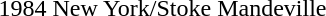<table>
<tr>
<td>1984 New York/Stoke Mandeville <br></td>
<td></td>
<td></td>
<td></td>
</tr>
</table>
